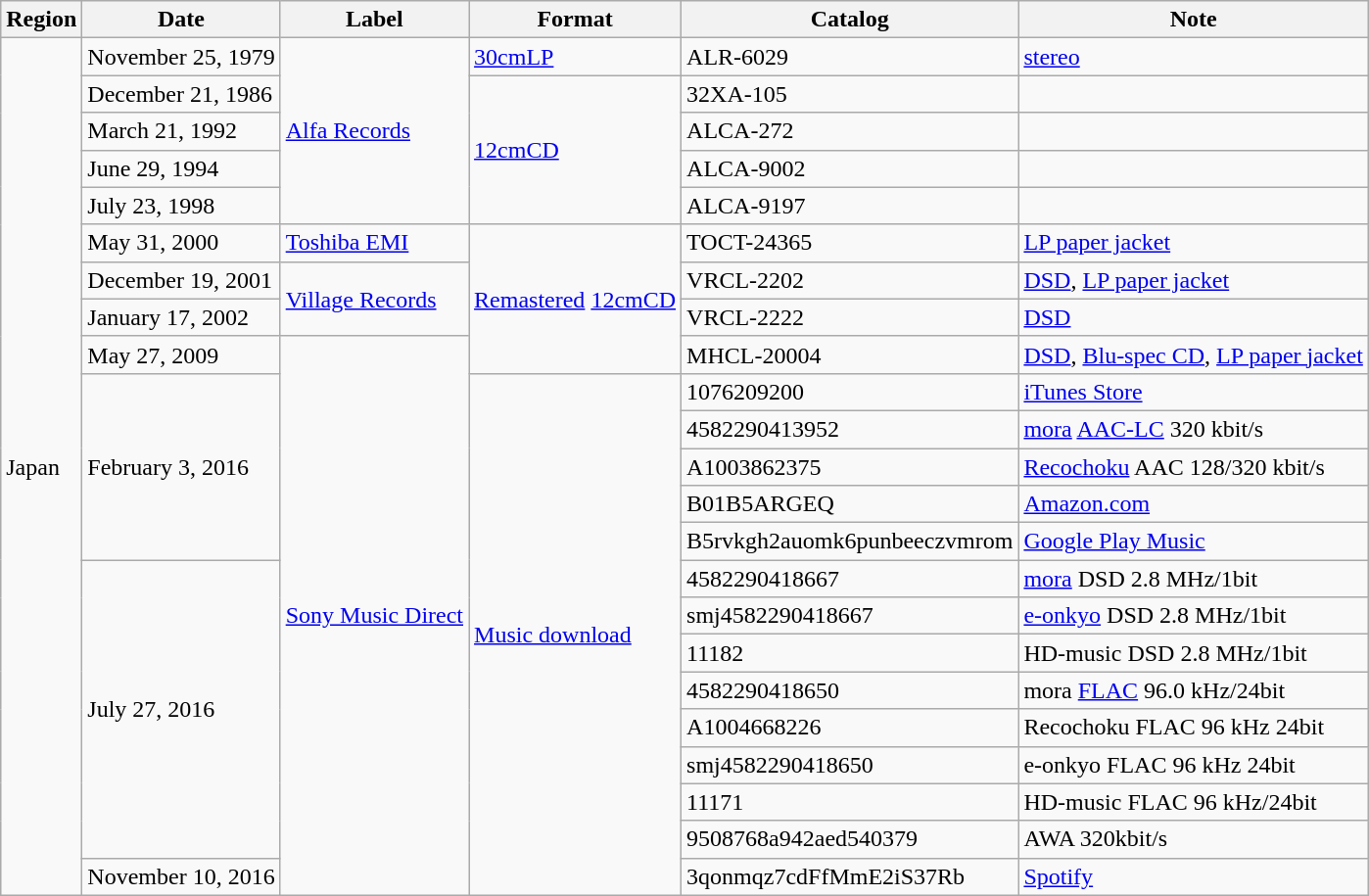<table class="wikitable sortable">
<tr>
<th>Region</th>
<th>Date</th>
<th>Label</th>
<th>Format</th>
<th>Catalog</th>
<th>Note</th>
</tr>
<tr>
<td rowspan="23">Japan</td>
<td>November 25, 1979</td>
<td rowspan="5"><a href='#'>Alfa Records</a></td>
<td><a href='#'>30cmLP</a></td>
<td>ALR-6029</td>
<td><a href='#'>stereo</a></td>
</tr>
<tr>
<td>December 21, 1986</td>
<td rowspan="4"><a href='#'>12cmCD</a></td>
<td>32XA-105</td>
<td></td>
</tr>
<tr>
<td>March 21, 1992</td>
<td>ALCA-272</td>
<td></td>
</tr>
<tr>
<td>June 29, 1994</td>
<td>ALCA-9002</td>
<td></td>
</tr>
<tr>
<td>July 23, 1998</td>
<td>ALCA-9197</td>
<td></td>
</tr>
<tr>
<td>May 31, 2000</td>
<td><a href='#'>Toshiba EMI</a></td>
<td rowspan="4"><a href='#'>Remastered</a> <a href='#'>12cmCD</a></td>
<td>TOCT-24365</td>
<td><a href='#'>LP paper jacket</a></td>
</tr>
<tr>
<td>December 19, 2001</td>
<td rowspan="2"><a href='#'>Village Records</a></td>
<td>VRCL-2202</td>
<td><a href='#'>DSD</a>, <a href='#'>LP paper jacket</a></td>
</tr>
<tr>
<td>January 17, 2002</td>
<td>VRCL-2222</td>
<td><a href='#'>DSD</a></td>
</tr>
<tr>
<td>May 27, 2009</td>
<td rowspan="15"><a href='#'>Sony Music Direct</a></td>
<td>MHCL-20004</td>
<td><a href='#'>DSD</a>, <a href='#'>Blu-spec CD</a>, <a href='#'>LP paper jacket</a></td>
</tr>
<tr>
<td rowspan="5">February 3, 2016</td>
<td rowspan="14"><a href='#'>Music download</a></td>
<td>1076209200</td>
<td><a href='#'>iTunes Store</a></td>
</tr>
<tr>
<td>4582290413952</td>
<td><a href='#'>mora</a> <a href='#'>AAC-LC</a> 320 kbit/s</td>
</tr>
<tr>
<td>A1003862375</td>
<td><a href='#'>Recochoku</a> AAC 128/320 kbit/s</td>
</tr>
<tr>
<td>B01B5ARGEQ</td>
<td><a href='#'>Amazon.com</a></td>
</tr>
<tr>
<td>B5rvkgh2auomk6punbeeczvmrom</td>
<td><a href='#'>Google Play Music</a></td>
</tr>
<tr>
<td rowspan="8">July 27, 2016</td>
<td>4582290418667</td>
<td><a href='#'>mora</a> DSD 2.8 MHz/1bit</td>
</tr>
<tr>
<td>smj4582290418667</td>
<td><a href='#'>e-onkyo</a>  DSD 2.8 MHz/1bit</td>
</tr>
<tr>
<td>11182</td>
<td>HD-music DSD 2.8 MHz/1bit</td>
</tr>
<tr>
<td>4582290418650</td>
<td>mora <a href='#'>FLAC</a> 96.0 kHz/24bit</td>
</tr>
<tr>
<td>A1004668226</td>
<td>Recochoku FLAC 96 kHz 24bit</td>
</tr>
<tr>
<td>smj4582290418650</td>
<td>e-onkyo FLAC 96 kHz 24bit</td>
</tr>
<tr>
<td>11171</td>
<td>HD-music FLAC 96 kHz/24bit</td>
</tr>
<tr>
<td>9508768a942aed540379</td>
<td>AWA 320kbit/s</td>
</tr>
<tr>
<td>November 10, 2016</td>
<td>3qonmqz7cdFfMmE2iS37Rb</td>
<td><a href='#'>Spotify</a></td>
</tr>
</table>
